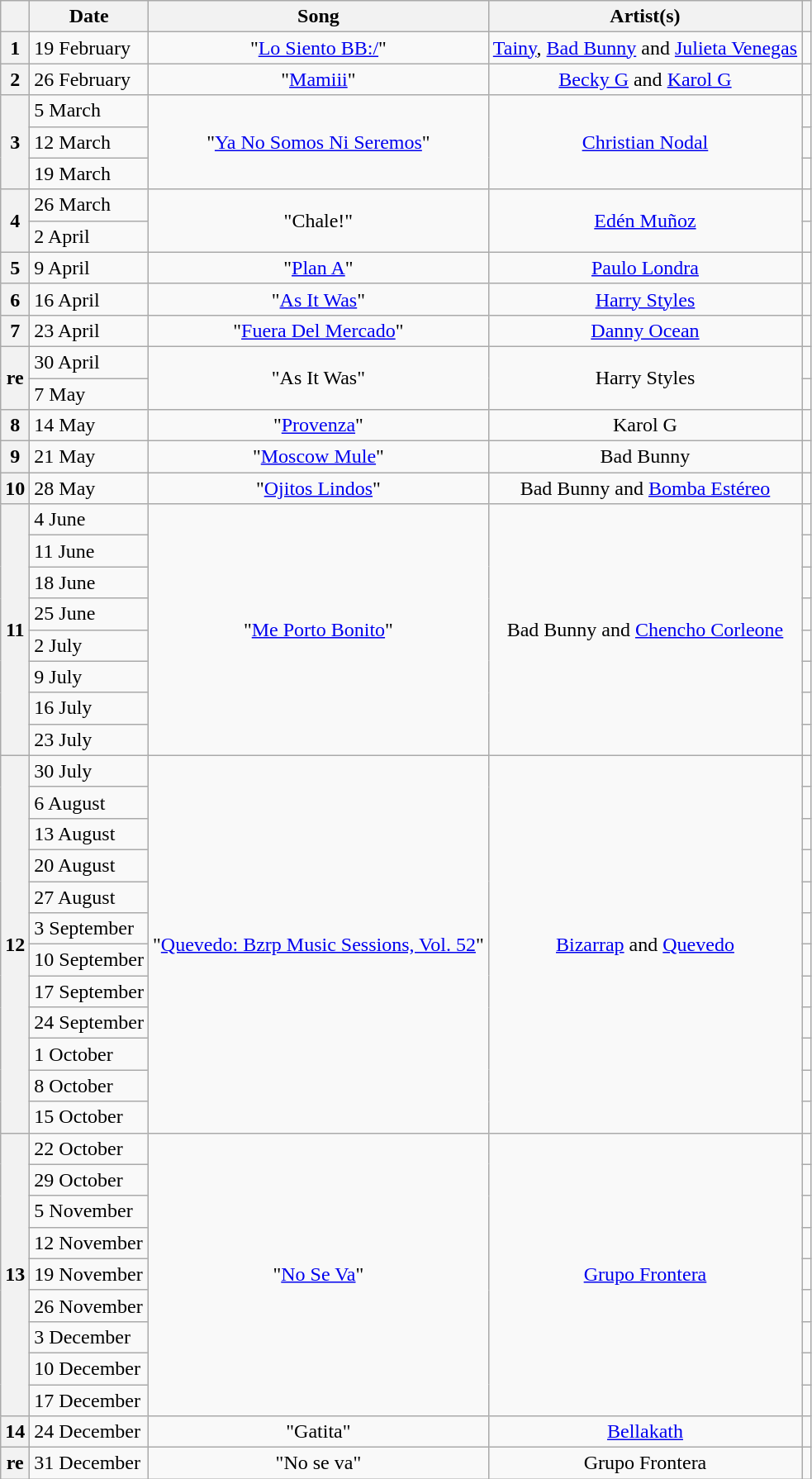<table class="wikitable sortable plainrowheaders">
<tr>
<th scope="col"></th>
<th scope="col">Date</th>
<th scope="col">Song</th>
<th scope="col">Artist(s)</th>
<th scope="col" class="unsortable"></th>
</tr>
<tr>
<th>1</th>
<td>19 February</td>
<td align="center">"<a href='#'>Lo Siento BB:/</a>"</td>
<td align="center"><a href='#'>Tainy</a>, <a href='#'>Bad Bunny</a> and <a href='#'>Julieta Venegas</a></td>
<td align="center"></td>
</tr>
<tr>
<th>2</th>
<td>26 February</td>
<td align="center">"<a href='#'>Mamiii</a>"</td>
<td align="center"><a href='#'>Becky G</a> and <a href='#'>Karol G</a></td>
<td align="center"></td>
</tr>
<tr>
<th rowspan="3">3</th>
<td>5 March</td>
<td rowspan="3" align="center">"<a href='#'>Ya No Somos Ni Seremos</a>"</td>
<td rowspan="3" align="center"><a href='#'>Christian Nodal</a></td>
<td align="center"></td>
</tr>
<tr>
<td>12 March</td>
<td align="center"></td>
</tr>
<tr>
<td>19 March</td>
<td align="center"></td>
</tr>
<tr>
<th rowspan="2">4</th>
<td>26 March</td>
<td rowspan="2" align="center">"Chale!"</td>
<td rowspan="2" align="center"><a href='#'>Edén Muñoz</a></td>
<td align="center"></td>
</tr>
<tr>
<td>2 April</td>
<td align="center"></td>
</tr>
<tr>
<th>5</th>
<td>9 April</td>
<td align="center">"<a href='#'>Plan A</a>"</td>
<td align="center"><a href='#'>Paulo Londra</a></td>
<td align="center"></td>
</tr>
<tr>
<th>6</th>
<td>16 April</td>
<td align="center">"<a href='#'>As It Was</a>"</td>
<td align="center"><a href='#'>Harry Styles</a></td>
<td align="center"></td>
</tr>
<tr>
<th>7</th>
<td>23 April</td>
<td align="center">"<a href='#'>Fuera Del Mercado</a>"</td>
<td align="center"><a href='#'>Danny Ocean</a></td>
<td align="center"></td>
</tr>
<tr>
<th rowspan="2">re</th>
<td>30 April</td>
<td rowspan="2" align="center">"As It Was"</td>
<td rowspan="2" align="center">Harry Styles</td>
<td align="center"></td>
</tr>
<tr>
<td>7 May</td>
<td align="center"></td>
</tr>
<tr>
<th>8</th>
<td>14 May</td>
<td align="center">"<a href='#'>Provenza</a>"</td>
<td align="center">Karol G</td>
<td align="center"></td>
</tr>
<tr>
<th>9</th>
<td>21 May</td>
<td align="center">"<a href='#'>Moscow Mule</a>"</td>
<td align="center">Bad Bunny</td>
<td align="center"></td>
</tr>
<tr>
<th>10</th>
<td>28 May</td>
<td align="center">"<a href='#'>Ojitos Lindos</a>"</td>
<td align="center">Bad Bunny and <a href='#'>Bomba Estéreo</a></td>
<td align="center"></td>
</tr>
<tr>
<th rowspan="8">11</th>
<td>4 June</td>
<td rowspan="8" align="center">"<a href='#'>Me Porto Bonito</a>"</td>
<td rowspan="8" align="center">Bad Bunny and <a href='#'>Chencho Corleone</a></td>
<td align="center"></td>
</tr>
<tr>
<td>11 June</td>
<td align="center"></td>
</tr>
<tr>
<td>18 June</td>
<td align="center"></td>
</tr>
<tr>
<td>25 June</td>
<td align="center"></td>
</tr>
<tr>
<td>2 July</td>
<td align="center"></td>
</tr>
<tr>
<td>9 July</td>
<td align="center"></td>
</tr>
<tr>
<td>16 July</td>
<td align="center"></td>
</tr>
<tr>
<td>23 July</td>
<td align="center"></td>
</tr>
<tr>
<th rowspan="12">12</th>
<td>30 July</td>
<td rowspan="12" align="center">"<a href='#'>Quevedo: Bzrp Music Sessions, Vol. 52</a>"</td>
<td rowspan="12" align="center"><a href='#'>Bizarrap</a> and <a href='#'>Quevedo</a></td>
<td align="center"></td>
</tr>
<tr>
<td>6 August</td>
<td align="center"></td>
</tr>
<tr>
<td>13 August</td>
<td align="center"></td>
</tr>
<tr>
<td>20 August</td>
<td align="center"></td>
</tr>
<tr>
<td>27 August</td>
<td align="center"></td>
</tr>
<tr>
<td>3 September</td>
<td align="center"></td>
</tr>
<tr>
<td>10 September</td>
<td align="center"></td>
</tr>
<tr>
<td>17 September</td>
<td align="center"></td>
</tr>
<tr>
<td>24 September</td>
<td align="center"></td>
</tr>
<tr>
<td>1 October</td>
<td align="center"></td>
</tr>
<tr>
<td>8 October</td>
<td align="center"></td>
</tr>
<tr>
<td>15 October</td>
<td align="center"></td>
</tr>
<tr>
<th rowspan="9">13</th>
<td>22 October</td>
<td rowspan="9" align="center">"<a href='#'>No Se Va</a>"</td>
<td rowspan="9" align="center"><a href='#'>Grupo Frontera</a></td>
<td align="center"></td>
</tr>
<tr>
<td>29 October</td>
<td align="center"></td>
</tr>
<tr>
<td>5 November</td>
<td align="center"></td>
</tr>
<tr>
<td>12 November</td>
<td align="center"></td>
</tr>
<tr>
<td>19 November</td>
<td align="center"></td>
</tr>
<tr>
<td>26 November</td>
<td align="center"></td>
</tr>
<tr>
<td>3 December</td>
<td align="center"></td>
</tr>
<tr>
<td>10 December</td>
<td align="center"></td>
</tr>
<tr>
<td>17 December</td>
<td align="center"></td>
</tr>
<tr>
<th>14</th>
<td>24 December</td>
<td align="center">"Gatita"</td>
<td align="center"><a href='#'>Bellakath</a></td>
<td align="center"></td>
</tr>
<tr>
<th>re</th>
<td>31 December</td>
<td align="center">"No se va"</td>
<td align="center">Grupo Frontera</td>
<td align="center"></td>
</tr>
</table>
